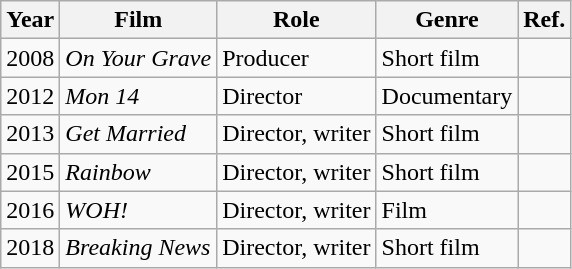<table class="wikitable">
<tr>
<th>Year</th>
<th>Film</th>
<th>Role</th>
<th>Genre</th>
<th>Ref.</th>
</tr>
<tr>
<td>2008</td>
<td><em>On Your Grave</em></td>
<td>Producer</td>
<td>Short film</td>
<td></td>
</tr>
<tr>
<td>2012</td>
<td><em>Mon 14</em></td>
<td>Director</td>
<td>Documentary</td>
<td></td>
</tr>
<tr>
<td>2013</td>
<td><em>Get Married</em></td>
<td>Director, writer</td>
<td>Short film</td>
<td></td>
</tr>
<tr>
<td>2015</td>
<td><em>Rainbow</em></td>
<td>Director, writer</td>
<td>Short film</td>
<td></td>
</tr>
<tr>
<td>2016</td>
<td><em>WOH!</em></td>
<td>Director, writer</td>
<td>Film</td>
<td></td>
</tr>
<tr>
<td>2018</td>
<td><em>Breaking News</em></td>
<td>Director, writer</td>
<td>Short film</td>
<td></td>
</tr>
</table>
